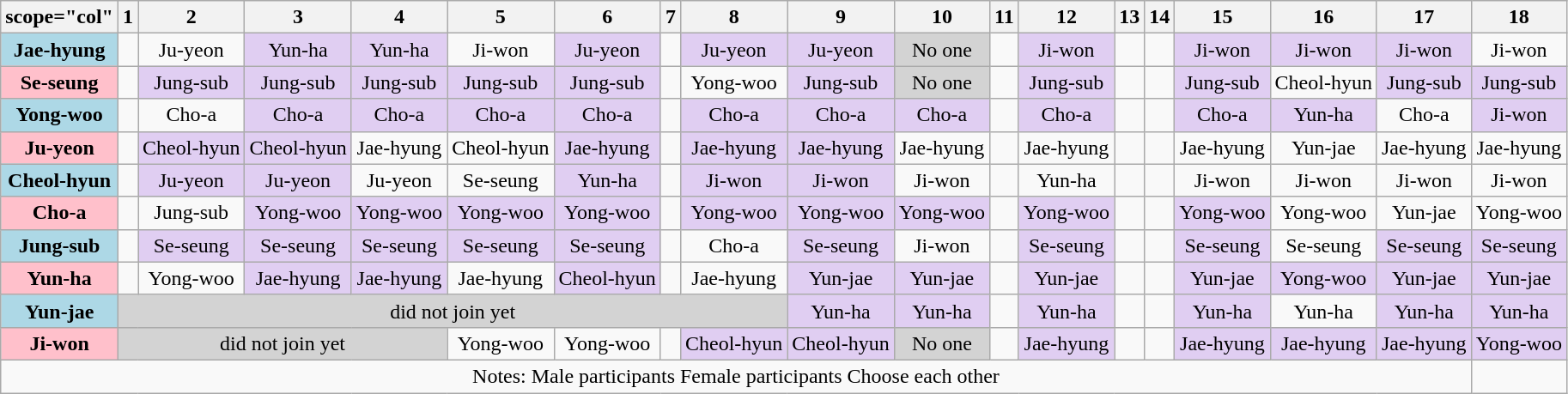<table class="wikitable" style="text-align:center">
<tr>
<th>scope="col" </th>
<th scope="col">1</th>
<th scope="col">2</th>
<th scope="col">3</th>
<th scope="col">4</th>
<th scope="col">5</th>
<th scope="col">6</th>
<th scope="col">7</th>
<th scope="col">8</th>
<th scope="col">9</th>
<th scope="col">10</th>
<th scope="col">11</th>
<th scope="col">12</th>
<th scope="col">13</th>
<th scope="col">14</th>
<th scope="col">15</th>
<th scope="col">16</th>
<th scope="col">17</th>
<th scope="col">18</th>
</tr>
<tr>
<th scope="row" style="background-color:lightblue">Jae-hyung</th>
<td></td>
<td>Ju-yeon</td>
<td style="background-color:#E0CEF2">Yun-ha</td>
<td style="background-color:#E0CEF2">Yun-ha</td>
<td>Ji-won</td>
<td style="background-color:#E0CEF2">Ju-yeon</td>
<td></td>
<td style="background-color:#E0CEF2">Ju-yeon</td>
<td style="background-color:#E0CEF2">Ju-yeon</td>
<td style="background-color:lightgrey">No one</td>
<td></td>
<td style="background-color:#E0CEF2">Ji-won</td>
<td></td>
<td></td>
<td style="background-color:#E0CEF2">Ji-won</td>
<td style="background-color:#E0CEF2">Ji-won</td>
<td style="background-color:#E0CEF2">Ji-won</td>
<td>Ji-won</td>
</tr>
<tr>
<th scope="row" style="background-color:pink">Se-seung</th>
<td></td>
<td style="background-color:#E0CEF2">Jung-sub</td>
<td style="background-color:#E0CEF2">Jung-sub</td>
<td style="background-color:#E0CEF2">Jung-sub</td>
<td style="background-color:#E0CEF2">Jung-sub</td>
<td style="background-color:#E0CEF2">Jung-sub</td>
<td></td>
<td>Yong-woo</td>
<td style="background-color:#E0CEF2">Jung-sub</td>
<td style="background-color:lightgrey">No one</td>
<td></td>
<td style="background-color:#E0CEF2">Jung-sub</td>
<td></td>
<td></td>
<td style="background-color:#E0CEF2">Jung-sub</td>
<td>Cheol-hyun</td>
<td style="background-color:#E0CEF2">Jung-sub</td>
<td style="background-color:#E0CEF2">Jung-sub</td>
</tr>
<tr>
<th scope="row" style="background-color:lightblue">Yong-woo</th>
<td></td>
<td>Cho-a</td>
<td style="background-color:#E0CEF2">Cho-a</td>
<td style="background-color:#E0CEF2">Cho-a</td>
<td style="background-color:#E0CEF2">Cho-a</td>
<td style="background-color:#E0CEF2">Cho-a</td>
<td></td>
<td style="background-color:#E0CEF2">Cho-a</td>
<td style="background-color:#E0CEF2">Cho-a</td>
<td style="background-color:#E0CEF2">Cho-a</td>
<td></td>
<td style="background-color:#E0CEF2">Cho-a</td>
<td></td>
<td></td>
<td style="background-color:#E0CEF2">Cho-a</td>
<td style="background-color:#E0CEF2">Yun-ha</td>
<td>Cho-a</td>
<td style="background-color:#E0CEF2">Ji-won</td>
</tr>
<tr>
<th scope="row" style="background-color:pink">Ju-yeon</th>
<td></td>
<td style="background-color:#E0CEF2">Cheol-hyun</td>
<td style="background-color:#E0CEF2">Cheol-hyun</td>
<td>Jae-hyung</td>
<td>Cheol-hyun</td>
<td style="background-color:#E0CEF2">Jae-hyung</td>
<td></td>
<td style="background-color:#E0CEF2">Jae-hyung</td>
<td style="background-color:#E0CEF2">Jae-hyung</td>
<td>Jae-hyung</td>
<td></td>
<td>Jae-hyung</td>
<td></td>
<td></td>
<td>Jae-hyung</td>
<td>Yun-jae</td>
<td>Jae-hyung</td>
<td>Jae-hyung</td>
</tr>
<tr>
<th scope="row" style="background-color:lightblue">Cheol-hyun</th>
<td></td>
<td style="background-color:#E0CEF2">Ju-yeon</td>
<td style="background-color:#E0CEF2">Ju-yeon</td>
<td>Ju-yeon</td>
<td>Se-seung</td>
<td style="background-color:#E0CEF2">Yun-ha</td>
<td></td>
<td style="background-color:#E0CEF2">Ji-won</td>
<td style="background-color:#E0CEF2">Ji-won</td>
<td>Ji-won</td>
<td></td>
<td>Yun-ha</td>
<td></td>
<td></td>
<td>Ji-won</td>
<td>Ji-won</td>
<td>Ji-won</td>
<td>Ji-won</td>
</tr>
<tr>
<th scope="row" style="background-color:pink">Cho-a</th>
<td></td>
<td>Jung-sub</td>
<td style="background-color:#E0CEF2">Yong-woo</td>
<td style="background-color:#E0CEF2">Yong-woo</td>
<td style="background-color:#E0CEF2">Yong-woo</td>
<td style="background-color:#E0CEF2">Yong-woo</td>
<td></td>
<td style="background-color:#E0CEF2">Yong-woo</td>
<td style="background-color:#E0CEF2">Yong-woo</td>
<td style="background-color:#E0CEF2">Yong-woo</td>
<td></td>
<td style="background-color:#E0CEF2">Yong-woo</td>
<td></td>
<td></td>
<td style="background-color:#E0CEF2">Yong-woo</td>
<td>Yong-woo</td>
<td>Yun-jae</td>
<td>Yong-woo</td>
</tr>
<tr>
<th scope="row" style="background-color:lightblue">Jung-sub</th>
<td></td>
<td style="background-color:#E0CEF2">Se-seung</td>
<td style="background-color:#E0CEF2">Se-seung</td>
<td style="background-color:#E0CEF2">Se-seung</td>
<td style="background-color:#E0CEF2">Se-seung</td>
<td style="background-color:#E0CEF2">Se-seung</td>
<td></td>
<td>Cho-a</td>
<td style="background-color:#E0CEF2">Se-seung</td>
<td>Ji-won</td>
<td></td>
<td style="background-color:#E0CEF2">Se-seung</td>
<td></td>
<td></td>
<td style="background-color:#E0CEF2">Se-seung</td>
<td>Se-seung</td>
<td style="background-color:#E0CEF2">Se-seung</td>
<td style="background-color:#E0CEF2">Se-seung</td>
</tr>
<tr>
<th scope="row" style="background-color:pink">Yun-ha</th>
<td></td>
<td>Yong-woo</td>
<td style="background-color:#E0CEF2">Jae-hyung</td>
<td style="background-color:#E0CEF2">Jae-hyung</td>
<td>Jae-hyung</td>
<td style="background-color:#E0CEF2">Cheol-hyun</td>
<td></td>
<td>Jae-hyung</td>
<td style="background-color:#E0CEF2">Yun-jae</td>
<td style="background-color:#E0CEF2">Yun-jae</td>
<td></td>
<td style="background-color:#E0CEF2">Yun-jae</td>
<td></td>
<td></td>
<td style="background-color:#E0CEF2">Yun-jae</td>
<td style="background-color:#E0CEF2">Yong-woo</td>
<td style="background-color:#E0CEF2">Yun-jae</td>
<td style="background-color:#E0CEF2">Yun-jae</td>
</tr>
<tr>
<th scope="row" style="background-color:lightblue">Yun-jae</th>
<td colspan="8" style="background-color:lightgrey">did not join yet</td>
<td style="background-color:#E0CEF2">Yun-ha</td>
<td style="background-color:#E0CEF2">Yun-ha</td>
<td></td>
<td style="background-color:#E0CEF2">Yun-ha</td>
<td></td>
<td></td>
<td style="background-color:#E0CEF2">Yun-ha</td>
<td>Yun-ha</td>
<td style="background-color:#E0CEF2">Yun-ha</td>
<td style="background-color:#E0CEF2">Yun-ha</td>
</tr>
<tr>
<th scope="row" style="background-color:pink">Ji-won</th>
<td colspan="4" style="background-color:lightgrey">did not join yet</td>
<td>Yong-woo</td>
<td>Yong-woo</td>
<td></td>
<td style="background-color:#E0CEF2">Cheol-hyun</td>
<td style="background-color:#E0CEF2">Cheol-hyun</td>
<td style="background-color:lightgrey">No one</td>
<td></td>
<td style="background-color:#E0CEF2">Jae-hyung</td>
<td></td>
<td></td>
<td style="background-color:#E0CEF2">Jae-hyung</td>
<td style="background-color:#E0CEF2">Jae-hyung</td>
<td style="background-color:#E0CEF2">Jae-hyung</td>
<td style="background-color:#E0CEF2">Yong-woo</td>
</tr>
<tr>
<td colspan="18">Notes:  Male participants  Female participants  Choose each other</td>
</tr>
</table>
